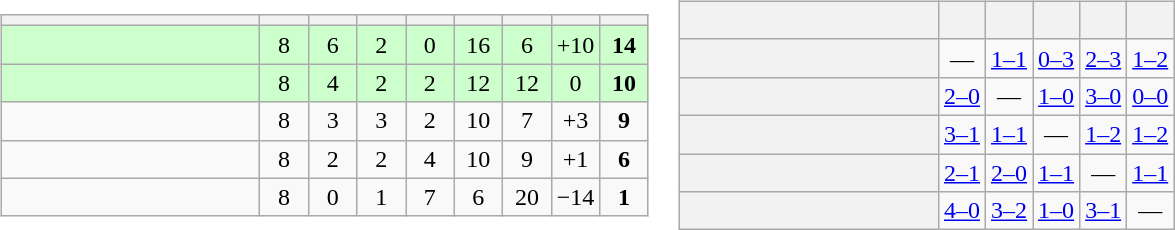<table>
<tr>
<td><br><table class="wikitable" style="text-align:center">
<tr>
<th width=165></th>
<th width=25></th>
<th width=25></th>
<th width=25></th>
<th width=25></th>
<th width=25></th>
<th width=25></th>
<th width=25></th>
<th width=25></th>
</tr>
<tr bgcolor="#ccffcc">
<td align="left"></td>
<td>8</td>
<td>6</td>
<td>2</td>
<td>0</td>
<td>16</td>
<td>6</td>
<td>+10</td>
<td><strong>14</strong></td>
</tr>
<tr bgcolor="#ccffcc">
<td align="left"></td>
<td>8</td>
<td>4</td>
<td>2</td>
<td>2</td>
<td>12</td>
<td>12</td>
<td>0</td>
<td><strong>10</strong></td>
</tr>
<tr>
<td align="left"></td>
<td>8</td>
<td>3</td>
<td>3</td>
<td>2</td>
<td>10</td>
<td>7</td>
<td>+3</td>
<td><strong>9</strong></td>
</tr>
<tr>
<td align="left"></td>
<td>8</td>
<td>2</td>
<td>2</td>
<td>4</td>
<td>10</td>
<td>9</td>
<td>+1</td>
<td><strong>6</strong></td>
</tr>
<tr>
<td align="left"></td>
<td>8</td>
<td>0</td>
<td>1</td>
<td>7</td>
<td>6</td>
<td>20</td>
<td>−14</td>
<td><strong>1</strong></td>
</tr>
</table>
</td>
<td><br><table class="wikitable" style="text-align:center">
<tr>
<th width=165> </th>
<th></th>
<th></th>
<th></th>
<th></th>
<th></th>
</tr>
<tr>
<th style="text-align:right"></th>
<td>—</td>
<td><a href='#'>1–1</a></td>
<td><a href='#'>0–3</a></td>
<td><a href='#'>2–3</a></td>
<td><a href='#'>1–2</a></td>
</tr>
<tr>
<th style="text-align:right"></th>
<td><a href='#'>2–0</a></td>
<td>—</td>
<td><a href='#'>1–0</a></td>
<td><a href='#'>3–0</a></td>
<td><a href='#'>0–0</a></td>
</tr>
<tr>
<th style="text-align:right"></th>
<td><a href='#'>3–1</a></td>
<td><a href='#'>1–1</a></td>
<td>—</td>
<td><a href='#'>1–2</a></td>
<td><a href='#'>1–2</a></td>
</tr>
<tr>
<th style="text-align:right"></th>
<td><a href='#'>2–1</a></td>
<td><a href='#'>2–0</a></td>
<td><a href='#'>1–1</a></td>
<td>—</td>
<td><a href='#'>1–1</a></td>
</tr>
<tr>
<th style="text-align:right"></th>
<td><a href='#'>4–0</a></td>
<td><a href='#'>3–2</a></td>
<td><a href='#'>1–0</a></td>
<td><a href='#'>3–1</a></td>
<td>—</td>
</tr>
</table>
</td>
</tr>
</table>
